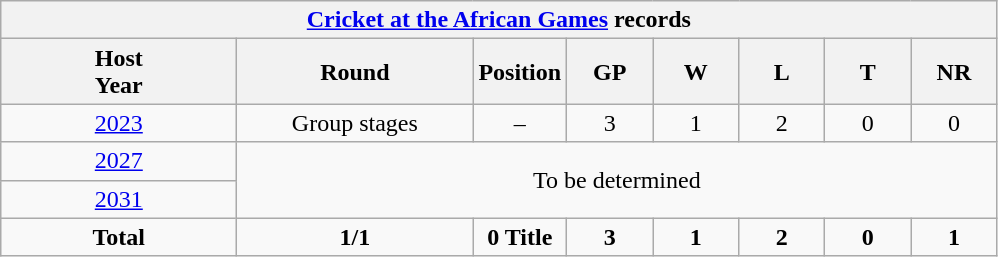<table class="wikitable" style="text-align: center; width=900px;">
<tr>
<th colspan=9><a href='#'>Cricket at the African Games</a> records</th>
</tr>
<tr>
<th width=150>Host<br>Year</th>
<th width=150>Round</th>
<th width=50>Position</th>
<th width=50>GP</th>
<th width=50>W</th>
<th width=50>L</th>
<th width=50>T</th>
<th width=50>NR</th>
</tr>
<tr>
<td> <a href='#'>2023</a></td>
<td>Group stages</td>
<td>–</td>
<td>3</td>
<td>1</td>
<td>2</td>
<td>0</td>
<td>0</td>
</tr>
<tr>
<td> <a href='#'>2027</a></td>
<td colspan=8 rowspan=2>To be determined</td>
</tr>
<tr>
<td> <a href='#'>2031</a></td>
</tr>
<tr>
<td><strong>Total</strong></td>
<td><strong>1/1</strong></td>
<td><strong>0 Title</strong></td>
<td><strong>3</strong></td>
<td><strong>1</strong></td>
<td><strong>2</strong></td>
<td><strong>0</strong></td>
<td><strong>1</strong></td>
</tr>
</table>
